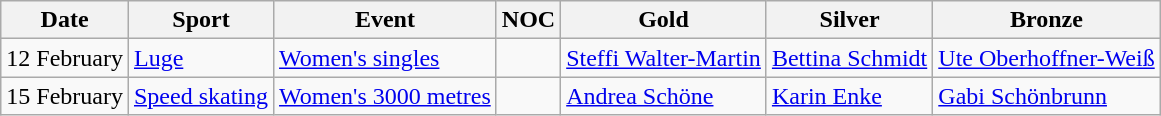<table class="wikitable">
<tr>
<th>Date</th>
<th>Sport</th>
<th>Event</th>
<th>NOC</th>
<th>Gold</th>
<th>Silver</th>
<th>Bronze</th>
</tr>
<tr>
<td>12 February</td>
<td><a href='#'>Luge</a></td>
<td><a href='#'>Women's singles</a></td>
<td></td>
<td><a href='#'>Steffi Walter-Martin</a></td>
<td><a href='#'>Bettina Schmidt</a></td>
<td><a href='#'>Ute Oberhoffner-Weiß</a></td>
</tr>
<tr>
<td>15 February</td>
<td><a href='#'>Speed skating</a></td>
<td><a href='#'>Women's 3000 metres</a></td>
<td></td>
<td><a href='#'>Andrea Schöne</a></td>
<td><a href='#'>Karin Enke</a></td>
<td><a href='#'>Gabi Schönbrunn</a></td>
</tr>
</table>
